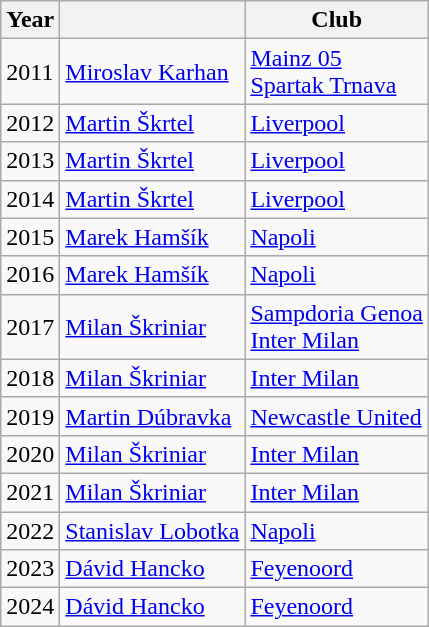<table class=wikitable>
<tr>
<th>Year</th>
<th></th>
<th>Club</th>
</tr>
<tr>
<td>2011</td>
<td><a href='#'>Miroslav Karhan</a></td>
<td> <a href='#'>Mainz 05</a><br> <a href='#'>Spartak Trnava</a></td>
</tr>
<tr>
<td>2012</td>
<td><a href='#'>Martin Škrtel</a></td>
<td> <a href='#'>Liverpool</a></td>
</tr>
<tr>
<td>2013</td>
<td><a href='#'>Martin Škrtel</a></td>
<td> <a href='#'>Liverpool</a></td>
</tr>
<tr>
<td>2014</td>
<td><a href='#'>Martin Škrtel</a></td>
<td> <a href='#'>Liverpool</a></td>
</tr>
<tr>
<td>2015</td>
<td><a href='#'>Marek Hamšík</a></td>
<td> <a href='#'>Napoli</a></td>
</tr>
<tr>
<td>2016</td>
<td><a href='#'>Marek Hamšík</a></td>
<td> <a href='#'>Napoli</a></td>
</tr>
<tr>
<td>2017</td>
<td><a href='#'>Milan Škriniar</a></td>
<td> <a href='#'>Sampdoria Genoa</a><br> <a href='#'>Inter Milan</a></td>
</tr>
<tr>
<td>2018</td>
<td><a href='#'>Milan Škriniar</a></td>
<td> <a href='#'>Inter Milan</a></td>
</tr>
<tr>
<td>2019</td>
<td><a href='#'>Martin Dúbravka</a></td>
<td> <a href='#'>Newcastle United</a></td>
</tr>
<tr>
<td>2020</td>
<td><a href='#'>Milan Škriniar</a></td>
<td> <a href='#'>Inter Milan</a></td>
</tr>
<tr>
<td>2021</td>
<td><a href='#'>Milan Škriniar</a></td>
<td> <a href='#'>Inter Milan</a></td>
</tr>
<tr>
<td>2022</td>
<td><a href='#'>Stanislav Lobotka</a></td>
<td> <a href='#'>Napoli</a></td>
</tr>
<tr>
<td>2023</td>
<td><a href='#'>Dávid Hancko</a></td>
<td> <a href='#'>Feyenoord</a></td>
</tr>
<tr>
<td>2024</td>
<td><a href='#'>Dávid Hancko</a></td>
<td> <a href='#'>Feyenoord</a></td>
</tr>
</table>
